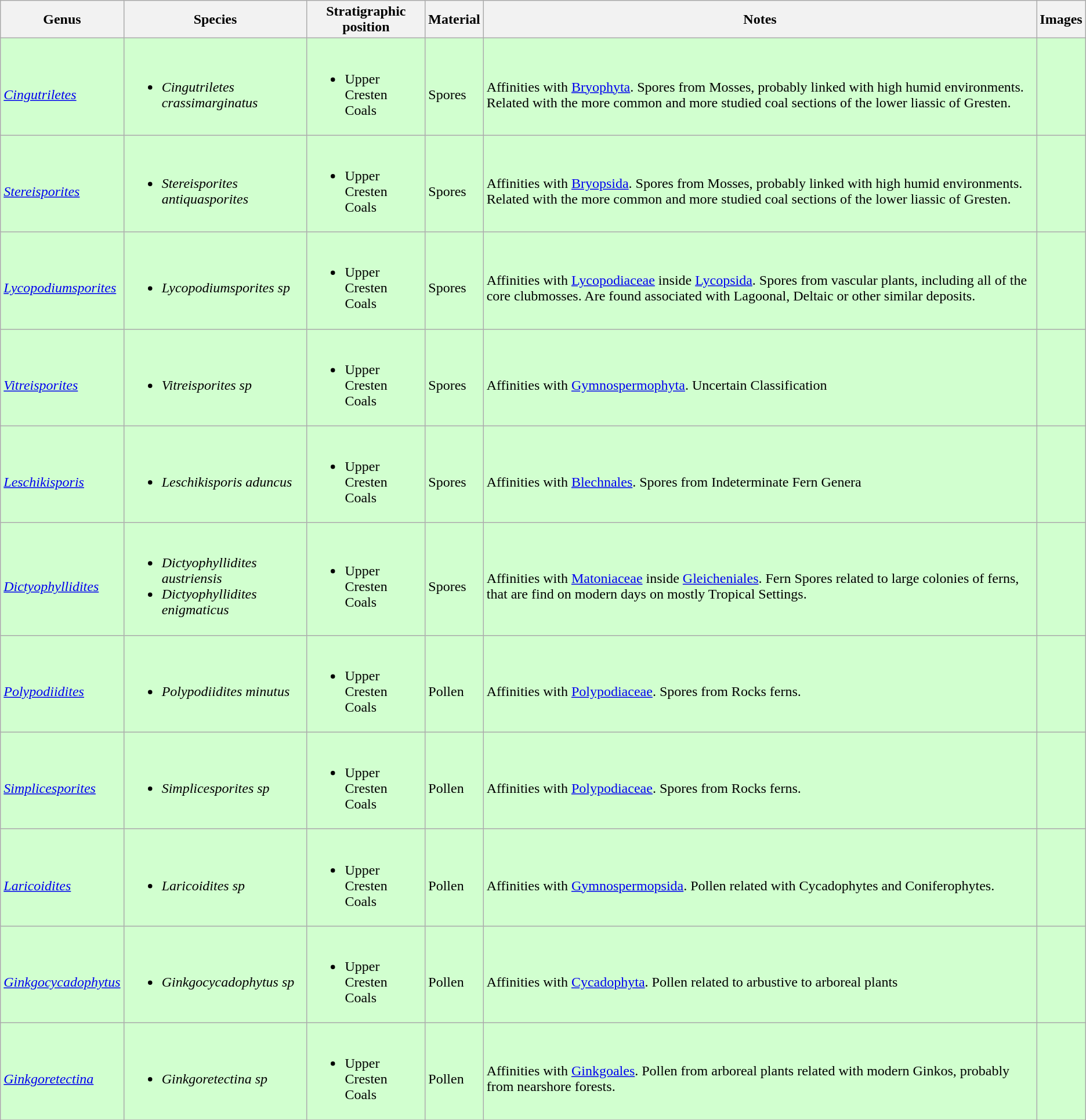<table class = "wikitable">
<tr>
<th>Genus</th>
<th>Species</th>
<th>Stratigraphic position</th>
<th>Material</th>
<th>Notes</th>
<th>Images</th>
</tr>
<tr>
<td style="background:#D1FFCF;"><br><em><a href='#'>Cingutriletes</a></em></td>
<td style="background:#D1FFCF;"><br><ul><li><em>Cingutriletes crassimarginatus</em></li></ul></td>
<td style="background:#D1FFCF;"><br><ul><li>Upper Cresten Coals</li></ul></td>
<td style="background:#D1FFCF;"><br>Spores</td>
<td style="background:#D1FFCF;"><br>Affinities with <a href='#'>Bryophyta</a>. Spores from Mosses, probably linked with high humid environments. Related with the more common and more studied coal sections of the lower liassic of Gresten.</td>
<td style="background:#D1FFCF;"></td>
</tr>
<tr>
<td style="background:#D1FFCF;"><br><em><a href='#'>Stereisporites</a></em></td>
<td style="background:#D1FFCF;"><br><ul><li><em>Stereisporites antiquasporites</em></li></ul></td>
<td style="background:#D1FFCF;"><br><ul><li>Upper Cresten Coals</li></ul></td>
<td style="background:#D1FFCF;"><br>Spores</td>
<td style="background:#D1FFCF;"><br>Affinities with <a href='#'>Bryopsida</a>. Spores from Mosses, probably linked with high humid environments. Related with the more common and more studied coal sections of the lower liassic of Gresten.</td>
<td style="background:#D1FFCF;"></td>
</tr>
<tr>
<td style="background:#D1FFCF;"><br><em><a href='#'>Lycopodiumsporites</a></em></td>
<td style="background:#D1FFCF;"><br><ul><li><em>Lycopodiumsporites sp</em></li></ul></td>
<td style="background:#D1FFCF;"><br><ul><li>Upper Cresten Coals</li></ul></td>
<td style="background:#D1FFCF;"><br>Spores</td>
<td style="background:#D1FFCF;"><br>Affinities with <a href='#'>Lycopodiaceae</a> inside <a href='#'>Lycopsida</a>. Spores  from vascular plants, including all of the core clubmosses. Are found associated with Lagoonal, Deltaic or other similar deposits.</td>
<td style="background:#D1FFCF;"></td>
</tr>
<tr>
<td style="background:#D1FFCF;"><br><em><a href='#'>Vitreisporites</a></em></td>
<td style="background:#D1FFCF;"><br><ul><li><em>Vitreisporites sp</em></li></ul></td>
<td style="background:#D1FFCF;"><br><ul><li>Upper Cresten Coals</li></ul></td>
<td style="background:#D1FFCF;"><br>Spores</td>
<td style="background:#D1FFCF;"><br>Affinities with <a href='#'>Gymnospermophyta</a>. Uncertain Classification</td>
<td style="background:#D1FFCF;"></td>
</tr>
<tr>
<td style="background:#D1FFCF;"><br><em><a href='#'>Leschikisporis</a></em></td>
<td style="background:#D1FFCF;"><br><ul><li><em>Leschikisporis aduncus</em></li></ul></td>
<td style="background:#D1FFCF;"><br><ul><li>Upper Cresten Coals</li></ul></td>
<td style="background:#D1FFCF;"><br>Spores</td>
<td style="background:#D1FFCF;"><br>Affinities with <a href='#'>Blechnales</a>. Spores from Indeterminate Fern Genera</td>
<td style="background:#D1FFCF;"></td>
</tr>
<tr>
<td style="background:#D1FFCF;"><br><em><a href='#'>Dictyophyllidites</a></em></td>
<td style="background:#D1FFCF;"><br><ul><li><em>Dictyophyllidites austriensis</em></li><li><em>Dictyophyllidites enigmaticus</em></li></ul></td>
<td style="background:#D1FFCF;"><br><ul><li>Upper Cresten Coals</li></ul></td>
<td style="background:#D1FFCF;"><br>Spores</td>
<td style="background:#D1FFCF;"><br>Affinities with <a href='#'>Matoniaceae</a> inside <a href='#'>Gleicheniales</a>. Fern Spores related to large colonies of ferns, that are find on modern days on mostly Tropical Settings.</td>
<td style="background:#D1FFCF;"></td>
</tr>
<tr>
<td style="background:#D1FFCF;"><br><em><a href='#'>Polypodiidites</a></em></td>
<td style="background:#D1FFCF;"><br><ul><li><em>Polypodiidites minutus </em></li></ul></td>
<td style="background:#D1FFCF;"><br><ul><li>Upper Cresten Coals</li></ul></td>
<td style="background:#D1FFCF;"><br>Pollen</td>
<td style="background:#D1FFCF;"><br>Affinities with <a href='#'>Polypodiaceae</a>. Spores from Rocks ferns.</td>
<td style="background:#D1FFCF;"></td>
</tr>
<tr>
<td style="background:#D1FFCF;"><br><em><a href='#'>Simplicesporites</a></em></td>
<td style="background:#D1FFCF;"><br><ul><li><em>Simplicesporites sp</em></li></ul></td>
<td style="background:#D1FFCF;"><br><ul><li>Upper Cresten Coals</li></ul></td>
<td style="background:#D1FFCF;"><br>Pollen</td>
<td style="background:#D1FFCF;"><br>Affinities with <a href='#'>Polypodiaceae</a>. Spores from Rocks ferns.</td>
<td style="background:#D1FFCF;"></td>
</tr>
<tr>
<td style="background:#D1FFCF;"><br><em><a href='#'>Laricoidites</a></em></td>
<td style="background:#D1FFCF;"><br><ul><li><em>Laricoidites sp</em></li></ul></td>
<td style="background:#D1FFCF;"><br><ul><li>Upper Cresten Coals</li></ul></td>
<td style="background:#D1FFCF;"><br>Pollen</td>
<td style="background:#D1FFCF;"><br>Affinities with <a href='#'>Gymnospermopsida</a>. Pollen related with Cycadophytes and Coniferophytes.</td>
<td style="background:#D1FFCF;"></td>
</tr>
<tr>
<td style="background:#D1FFCF;"><br><em><a href='#'>Ginkgocycadophytus</a></em></td>
<td style="background:#D1FFCF;"><br><ul><li><em>Ginkgocycadophytus sp</em></li></ul></td>
<td style="background:#D1FFCF;"><br><ul><li>Upper Cresten Coals</li></ul></td>
<td style="background:#D1FFCF;"><br>Pollen</td>
<td style="background:#D1FFCF;"><br>Affinities with <a href='#'>Cycadophyta</a>. Pollen related to arbustive to arboreal plants</td>
<td style="background:#D1FFCF;"></td>
</tr>
<tr>
<td style="background:#D1FFCF;"><br><em><a href='#'>Ginkgoretectina</a></em></td>
<td style="background:#D1FFCF;"><br><ul><li><em>Ginkgoretectina sp</em></li></ul></td>
<td style="background:#D1FFCF;"><br><ul><li>Upper Cresten Coals</li></ul></td>
<td style="background:#D1FFCF;"><br>Pollen</td>
<td style="background:#D1FFCF;"><br>Affinities with <a href='#'>Ginkgoales</a>. Pollen from arboreal plants related with modern Ginkos, probably from nearshore forests.</td>
<td style="background:#D1FFCF;"></td>
</tr>
<tr>
</tr>
</table>
